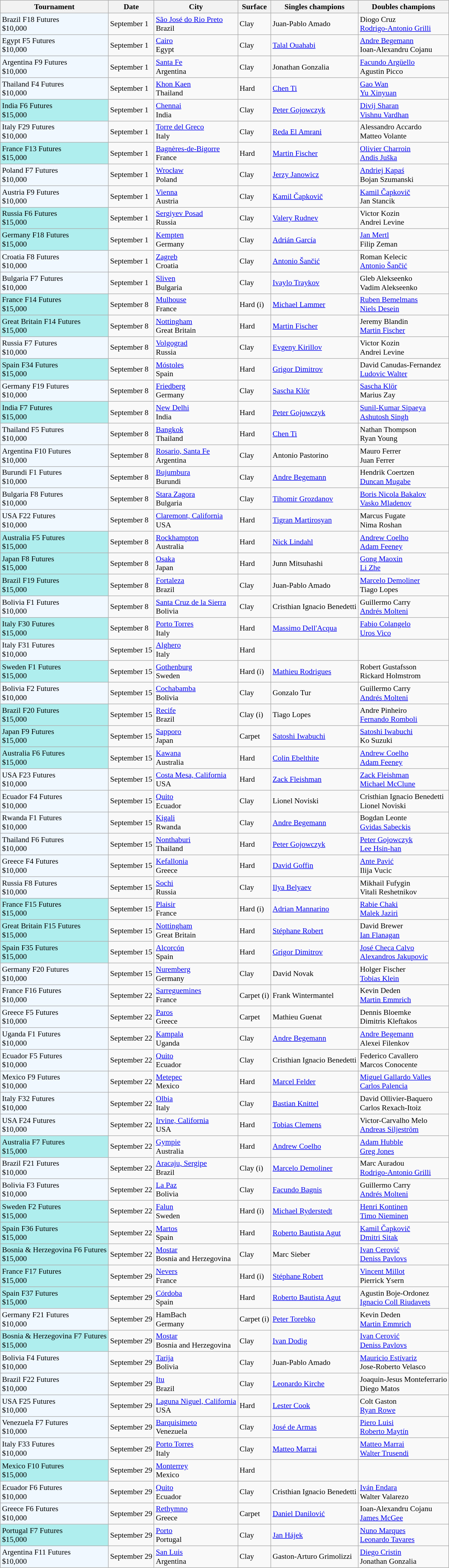<table class="sortable wikitable" style="font-size:90%">
<tr>
<th>Tournament</th>
<th>Date</th>
<th>City</th>
<th>Surface</th>
<th>Singles champions</th>
<th>Doubles champions</th>
</tr>
<tr>
<td style="background:#f0f8ff;">Brazil F18 Futures<br>$10,000</td>
<td>September 1</td>
<td><a href='#'>São José do Rio Preto</a><br>Brazil</td>
<td>Clay</td>
<td> Juan-Pablo Amado</td>
<td> Diogo Cruz<br> <a href='#'>Rodrigo-Antonio Grilli</a></td>
</tr>
<tr>
<td style="background:#f0f8ff;">Egypt F5 Futures<br>$10,000</td>
<td>September 1</td>
<td><a href='#'>Cairo</a><br>Egypt</td>
<td>Clay</td>
<td> <a href='#'>Talal Ouahabi</a></td>
<td> <a href='#'>Andre Begemann</a><br> Ioan-Alexandru Cojanu</td>
</tr>
<tr>
<td style="background:#f0f8ff;">Argentina F9 Futures<br>$10,000</td>
<td>September 1</td>
<td><a href='#'>Santa Fe</a><br>Argentina</td>
<td>Clay</td>
<td> Jonathan Gonzalia</td>
<td> <a href='#'>Facundo Argüello</a><br> Agustin Picco</td>
</tr>
<tr>
<td style="background:#f0f8ff;">Thailand F4 Futures<br>$10,000</td>
<td>September 1</td>
<td><a href='#'>Khon Kaen</a><br>Thailand</td>
<td>Hard</td>
<td> <a href='#'>Chen Ti</a></td>
<td> <a href='#'>Gao Wan</a><br> <a href='#'>Yu Xinyuan</a></td>
</tr>
<tr>
<td style="background:#afeeee;">India F6 Futures<br>$15,000</td>
<td>September 1</td>
<td><a href='#'>Chennai</a><br>India</td>
<td>Clay</td>
<td> <a href='#'>Peter Gojowczyk</a></td>
<td> <a href='#'>Divij Sharan</a><br> <a href='#'>Vishnu Vardhan</a></td>
</tr>
<tr>
<td style="background:#f0f8ff;">Italy F29 Futures<br>$10,000</td>
<td>September 1</td>
<td><a href='#'>Torre del Greco</a><br>Italy</td>
<td>Clay</td>
<td> <a href='#'>Reda El Amrani</a></td>
<td> Alessandro Accardo<br> Matteo Volante</td>
</tr>
<tr>
<td style="background:#afeeee;">France F13 Futures<br>$15,000</td>
<td>September 1</td>
<td><a href='#'>Bagnères-de-Bigorre</a><br>France</td>
<td>Hard</td>
<td> <a href='#'>Martin Fischer</a></td>
<td> <a href='#'>Olivier Charroin</a><br> <a href='#'>Andis Juška</a></td>
</tr>
<tr>
<td style="background:#f0f8ff;">Poland F7 Futures<br>$10,000</td>
<td>September 1</td>
<td><a href='#'>Wrocław</a><br>Poland</td>
<td>Clay</td>
<td> <a href='#'>Jerzy Janowicz</a></td>
<td> <a href='#'>Andriej Kapaś</a><br> Bojan Szumanski</td>
</tr>
<tr>
<td style="background:#f0f8ff;">Austria F9 Futures<br>$10,000</td>
<td>September 1</td>
<td><a href='#'>Vienna</a><br>Austria</td>
<td>Clay</td>
<td> <a href='#'>Kamil Čapkovič</a></td>
<td> <a href='#'>Kamil Čapkovič</a><br> Jan Stancik</td>
</tr>
<tr>
<td style="background:#afeeee;">Russia F6 Futures<br>$15,000</td>
<td>September 1</td>
<td><a href='#'>Sergiyev Posad</a><br>Russia</td>
<td>Clay</td>
<td> <a href='#'>Valery Rudnev</a></td>
<td> Victor Kozin<br> Andrei Levine</td>
</tr>
<tr>
<td style="background:#afeeee;">Germany F18 Futures<br>$15,000</td>
<td>September 1</td>
<td><a href='#'>Kempten</a><br>Germany</td>
<td>Clay</td>
<td> <a href='#'>Adrián García</a></td>
<td> <a href='#'>Jan Mertl</a><br> Filip Zeman</td>
</tr>
<tr>
<td style="background:#f0f8ff;">Croatia F8 Futures<br>$10,000</td>
<td>September 1</td>
<td><a href='#'>Zagreb</a><br>Croatia</td>
<td>Clay</td>
<td> <a href='#'>Antonio Šančić</a></td>
<td> Roman Kelecic<br> <a href='#'>Antonio Šančić</a></td>
</tr>
<tr>
<td style="background:#f0f8ff;">Bulgaria F7 Futures<br>$10,000</td>
<td>September 1</td>
<td><a href='#'>Sliven</a><br>Bulgaria</td>
<td>Clay</td>
<td> <a href='#'>Ivaylo Traykov</a></td>
<td> Gleb Alekseenko<br> Vadim Alekseenko</td>
</tr>
<tr>
<td style="background:#afeeee;">France F14 Futures<br>$15,000</td>
<td>September 8</td>
<td><a href='#'>Mulhouse</a><br>France</td>
<td>Hard (i)</td>
<td> <a href='#'>Michael Lammer</a></td>
<td> <a href='#'>Ruben Bemelmans</a><br> <a href='#'>Niels Desein</a></td>
</tr>
<tr>
<td style="background:#afeeee;">Great Britain F14 Futures<br>$15,000</td>
<td>September 8</td>
<td><a href='#'>Nottingham</a><br>Great Britain</td>
<td>Hard</td>
<td> <a href='#'>Martin Fischer</a></td>
<td> Jeremy Blandin<br> <a href='#'>Martin Fischer</a></td>
</tr>
<tr>
<td style="background:#f0f8ff;">Russia F7 Futures<br>$10,000</td>
<td>September 8</td>
<td><a href='#'>Volgograd</a><br>Russia</td>
<td>Clay</td>
<td> <a href='#'>Evgeny Kirillov</a></td>
<td> Victor Kozin<br> Andrei Levine</td>
</tr>
<tr>
<td style="background:#afeeee;">Spain F34 Futures<br>$15,000</td>
<td>September 8</td>
<td><a href='#'>Móstoles</a><br>Spain</td>
<td>Hard</td>
<td> <a href='#'>Grigor Dimitrov</a></td>
<td> David Canudas-Fernandez<br> <a href='#'>Ludovic Walter</a></td>
</tr>
<tr>
<td style="background:#f0f8ff;">Germany F19 Futures<br>$10,000</td>
<td>September 8</td>
<td><a href='#'>Friedberg</a><br>Germany</td>
<td>Clay</td>
<td> <a href='#'>Sascha Klör</a></td>
<td> <a href='#'>Sascha Klör</a><br> Marius Zay</td>
</tr>
<tr>
<td style="background:#afeeee;">India F7 Futures<br>$15,000</td>
<td>September 8</td>
<td><a href='#'>New Delhi</a><br>India</td>
<td>Hard</td>
<td> <a href='#'>Peter Gojowczyk</a></td>
<td> <a href='#'>Sunil-Kumar Sipaeya</a><br> <a href='#'>Ashutosh Singh</a></td>
</tr>
<tr>
<td style="background:#f0f8ff;">Thailand F5 Futures<br>$10,000</td>
<td>September 8</td>
<td><a href='#'>Bangkok</a><br>Thailand</td>
<td>Hard</td>
<td> <a href='#'>Chen Ti</a></td>
<td> Nathan Thompson<br> Ryan Young</td>
</tr>
<tr>
<td style="background:#f0f8ff;">Argentina F10 Futures<br>$10,000</td>
<td>September 8</td>
<td><a href='#'>Rosario, Santa Fe</a><br>Argentina</td>
<td>Clay</td>
<td> Antonio Pastorino</td>
<td> Mauro Ferrer<br> Juan Ferrer</td>
</tr>
<tr>
<td style="background:#f0f8ff;">Burundi F1 Futures<br>$10,000</td>
<td>September 8</td>
<td><a href='#'>Bujumbura</a><br>Burundi</td>
<td>Clay</td>
<td> <a href='#'>Andre Begemann</a></td>
<td> Hendrik Coertzen<br> <a href='#'>Duncan Mugabe</a></td>
</tr>
<tr>
<td style="background:#f0f8ff;">Bulgaria F8 Futures<br>$10,000</td>
<td>September 8</td>
<td><a href='#'>Stara Zagora</a><br>Bulgaria</td>
<td>Clay</td>
<td> <a href='#'>Tihomir Grozdanov</a></td>
<td> <a href='#'>Boris Nicola Bakalov</a><br> <a href='#'>Vasko Mladenov</a></td>
</tr>
<tr>
<td style="background:#f0f8ff;">USA F22 Futures<br>$10,000</td>
<td>September 8</td>
<td><a href='#'>Claremont, California</a><br>USA</td>
<td>Hard</td>
<td> <a href='#'>Tigran Martirosyan</a></td>
<td> Marcus Fugate<br> Nima Roshan</td>
</tr>
<tr>
<td style="background:#afeeee;">Australia F5 Futures<br>$15,000</td>
<td>September 8</td>
<td><a href='#'>Rockhampton</a><br>Australia</td>
<td>Hard</td>
<td> <a href='#'>Nick Lindahl</a></td>
<td> <a href='#'>Andrew Coelho</a><br> <a href='#'>Adam Feeney</a></td>
</tr>
<tr>
<td style="background:#afeeee;">Japan F8 Futures<br>$15,000</td>
<td>September 8</td>
<td><a href='#'>Osaka</a><br>Japan</td>
<td>Hard</td>
<td> Junn Mitsuhashi</td>
<td> <a href='#'>Gong Maoxin</a><br> <a href='#'>Li Zhe</a></td>
</tr>
<tr>
<td style="background:#afeeee;">Brazil F19 Futures<br>$15,000</td>
<td>September 8</td>
<td><a href='#'>Fortaleza</a><br>Brazil</td>
<td>Clay</td>
<td> Juan-Pablo Amado</td>
<td> <a href='#'>Marcelo Demoliner</a><br> Tiago Lopes</td>
</tr>
<tr>
<td style="background:#f0f8ff;">Bolivia F1 Futures<br>$10,000</td>
<td>September 8</td>
<td><a href='#'>Santa Cruz de la Sierra</a><br>Bolivia</td>
<td>Clay</td>
<td> Cristhian Ignacio Benedetti</td>
<td> Guillermo Carry<br> <a href='#'>Andrés Molteni</a></td>
</tr>
<tr>
<td style="background:#afeeee;">Italy F30 Futures<br>$15,000</td>
<td>September 8</td>
<td><a href='#'>Porto Torres</a><br>Italy</td>
<td>Hard</td>
<td> <a href='#'>Massimo Dell'Acqua</a></td>
<td> <a href='#'>Fabio Colangelo</a><br> <a href='#'>Uros Vico</a></td>
</tr>
<tr>
<td style="background:#f0f8ff;">Italy F31 Futures<br>$10,000</td>
<td>September 15</td>
<td><a href='#'>Alghero</a><br>Italy</td>
<td>Hard</td>
<td></td>
<td></td>
</tr>
<tr>
<td style="background:#afeeee;">Sweden F1 Futures<br>$15,000</td>
<td>September 15</td>
<td><a href='#'>Gothenburg</a><br>Sweden</td>
<td>Hard (i)</td>
<td> <a href='#'>Mathieu Rodrigues</a></td>
<td> Robert Gustafsson<br> Rickard Holmstrom</td>
</tr>
<tr>
<td style="background:#f0f8ff;">Bolivia F2 Futures<br>$10,000</td>
<td>September 15</td>
<td><a href='#'>Cochabamba</a><br>Bolivia</td>
<td>Clay</td>
<td> Gonzalo Tur</td>
<td> Guillermo Carry<br> <a href='#'>Andrés Molteni</a></td>
</tr>
<tr>
<td style="background:#afeeee;">Brazil F20 Futures<br>$15,000</td>
<td>September 15</td>
<td><a href='#'>Recife</a><br>Brazil</td>
<td>Clay (i)</td>
<td> Tiago Lopes</td>
<td> Andre Pinheiro<br> <a href='#'>Fernando Romboli</a></td>
</tr>
<tr>
<td style="background:#afeeee;">Japan F9 Futures<br>$15,000</td>
<td>September 15</td>
<td><a href='#'>Sapporo</a><br>Japan</td>
<td>Carpet</td>
<td> <a href='#'>Satoshi Iwabuchi</a></td>
<td> <a href='#'>Satoshi Iwabuchi</a><br> Ko Suzuki</td>
</tr>
<tr>
<td style="background:#afeeee;">Australia F6 Futures<br>$15,000</td>
<td>September 15</td>
<td><a href='#'>Kawana</a><br>Australia</td>
<td>Hard</td>
<td> <a href='#'>Colin Ebelthite</a></td>
<td> <a href='#'>Andrew Coelho</a><br> <a href='#'>Adam Feeney</a></td>
</tr>
<tr>
<td style="background:#f0f8ff;">USA F23 Futures<br>$10,000</td>
<td>September 15</td>
<td><a href='#'>Costa Mesa, California</a><br>USA</td>
<td>Hard</td>
<td> <a href='#'>Zack Fleishman</a></td>
<td> <a href='#'>Zack Fleishman</a><br> <a href='#'>Michael McClune</a></td>
</tr>
<tr>
<td style="background:#f0f8ff;">Ecuador F4 Futures<br>$10,000</td>
<td>September 15</td>
<td><a href='#'>Quito</a><br>Ecuador</td>
<td>Clay</td>
<td> Lionel Noviski</td>
<td> Cristhian Ignacio Benedetti<br> Lionel Noviski</td>
</tr>
<tr>
<td style="background:#f0f8ff;">Rwanda F1 Futures<br>$10,000</td>
<td>September 15</td>
<td><a href='#'>Kigali</a><br>Rwanda</td>
<td>Clay</td>
<td> <a href='#'>Andre Begemann</a></td>
<td> Bogdan Leonte<br> <a href='#'>Gvidas Sabeckis</a></td>
</tr>
<tr>
<td style="background:#f0f8ff;">Thailand F6 Futures<br>$10,000</td>
<td>September 15</td>
<td><a href='#'>Nonthaburi</a><br>Thailand</td>
<td>Hard</td>
<td> <a href='#'>Peter Gojowczyk</a></td>
<td> <a href='#'>Peter Gojowczyk</a><br> <a href='#'>Lee Hsin-han</a></td>
</tr>
<tr>
<td style="background:#f0f8ff;">Greece F4 Futures<br>$10,000</td>
<td>September 15</td>
<td><a href='#'>Kefallonia</a><br>Greece</td>
<td>Hard</td>
<td> <a href='#'>David Goffin</a></td>
<td> <a href='#'>Ante Pavić</a><br> Ilija Vucic</td>
</tr>
<tr>
<td style="background:#f0f8ff;">Russia F8 Futures<br>$10,000</td>
<td>September 15</td>
<td><a href='#'>Sochi</a><br>Russia</td>
<td>Clay</td>
<td> <a href='#'>Ilya Belyaev</a></td>
<td> Mikhail Fufygin<br> Vitali Reshetnikov</td>
</tr>
<tr>
<td style="background:#afeeee;">France F15 Futures<br>$15,000</td>
<td>September 15</td>
<td><a href='#'>Plaisir</a><br>France</td>
<td>Hard (i)</td>
<td> <a href='#'>Adrian Mannarino</a></td>
<td> <a href='#'>Rabie Chaki</a><br> <a href='#'>Malek Jaziri</a></td>
</tr>
<tr>
<td style="background:#afeeee;">Great Britain F15 Futures<br>$15,000</td>
<td>September 15</td>
<td><a href='#'>Nottingham</a><br>Great Britain</td>
<td>Hard</td>
<td> <a href='#'>Stéphane Robert</a></td>
<td> David Brewer<br> <a href='#'>Ian Flanagan</a></td>
</tr>
<tr>
<td style="background:#afeeee;">Spain F35 Futures<br>$15,000</td>
<td>September 15</td>
<td><a href='#'>Alcorcón</a><br>Spain</td>
<td>Hard</td>
<td> <a href='#'>Grigor Dimitrov</a></td>
<td> <a href='#'>José Checa Calvo</a><br> <a href='#'>Alexandros Jakupovic</a></td>
</tr>
<tr>
<td style="background:#f0f8ff;">Germany F20 Futures<br>$10,000</td>
<td>September 15</td>
<td><a href='#'>Nuremberg</a><br>Germany</td>
<td>Clay</td>
<td> David Novak</td>
<td> Holger Fischer<br> <a href='#'>Tobias Klein</a></td>
</tr>
<tr>
<td style="background:#f0f8ff;">France F16 Futures<br>$10,000</td>
<td>September 22</td>
<td><a href='#'>Sarreguemines</a><br>France</td>
<td>Carpet (i)</td>
<td> Frank Wintermantel</td>
<td> Kevin Deden<br> <a href='#'>Martin Emmrich</a></td>
</tr>
<tr>
<td style="background:#f0f8ff;">Greece F5 Futures<br>$10,000</td>
<td>September 22</td>
<td><a href='#'>Paros</a><br>Greece</td>
<td>Carpet</td>
<td> Mathieu Guenat</td>
<td> Dennis Bloemke<br> Dimitris Kleftakos</td>
</tr>
<tr>
<td style="background:#f0f8ff;">Uganda F1 Futures<br>$10,000</td>
<td>September 22</td>
<td><a href='#'>Kampala</a><br>Uganda</td>
<td>Clay</td>
<td> <a href='#'>Andre Begemann</a></td>
<td> <a href='#'>Andre Begemann</a><br> Alexei Filenkov</td>
</tr>
<tr>
<td style="background:#f0f8ff;">Ecuador F5 Futures<br>$10,000</td>
<td>September 22</td>
<td><a href='#'>Quito</a><br>Ecuador</td>
<td>Clay</td>
<td> Cristhian Ignacio Benedetti</td>
<td> Federico Cavallero<br> Marcos Conocente</td>
</tr>
<tr>
<td style="background:#f0f8ff;">Mexico F9 Futures<br>$10,000</td>
<td>September 22</td>
<td><a href='#'>Metepec</a><br>Mexico</td>
<td>Hard</td>
<td> <a href='#'>Marcel Felder</a></td>
<td> <a href='#'>Miguel Gallardo Valles</a><br> <a href='#'>Carlos Palencia</a></td>
</tr>
<tr>
<td style="background:#f0f8ff;">Italy F32 Futures<br>$10,000</td>
<td>September 22</td>
<td><a href='#'>Olbia</a><br>Italy</td>
<td>Clay</td>
<td> <a href='#'>Bastian Knittel</a></td>
<td> David Ollivier-Baquero<br> Carlos Rexach-Itoiz</td>
</tr>
<tr>
<td style="background:#f0f8ff;">USA F24 Futures<br>$10,000</td>
<td>September 22</td>
<td><a href='#'>Irvine, California</a><br>USA</td>
<td>Hard</td>
<td> <a href='#'>Tobias Clemens</a></td>
<td> Victor-Carvalho Melo<br> <a href='#'>Andreas Siljeström</a></td>
</tr>
<tr>
<td style="background:#afeeee;">Australia F7 Futures<br>$15,000</td>
<td>September 22</td>
<td><a href='#'>Gympie</a><br>Australia</td>
<td>Hard</td>
<td> <a href='#'>Andrew Coelho</a></td>
<td> <a href='#'>Adam Hubble</a><br> <a href='#'>Greg Jones</a></td>
</tr>
<tr>
<td style="background:#f0f8ff;">Brazil F21 Futures<br>$10,000</td>
<td>September 22</td>
<td><a href='#'>Aracaju, Sergipe</a><br>Brazil</td>
<td>Clay (i)</td>
<td> <a href='#'>Marcelo Demoliner</a></td>
<td> Marc Auradou<br> <a href='#'>Rodrigo-Antonio Grilli</a></td>
</tr>
<tr>
<td style="background:#f0f8ff;">Bolivia F3 Futures<br>$10,000</td>
<td>September 22</td>
<td><a href='#'>La Paz</a><br>Bolivia</td>
<td>Clay</td>
<td> <a href='#'>Facundo Bagnis</a></td>
<td> Guillermo Carry<br> <a href='#'>Andrés Molteni</a></td>
</tr>
<tr>
<td style="background:#afeeee;">Sweden F2 Futures<br>$15,000</td>
<td>September 22</td>
<td><a href='#'>Falun</a><br>Sweden</td>
<td>Hard (i)</td>
<td> <a href='#'>Michael Ryderstedt</a></td>
<td> <a href='#'>Henri Kontinen</a><br> <a href='#'>Timo Nieminen</a></td>
</tr>
<tr>
<td style="background:#afeeee;">Spain F36 Futures<br>$15,000</td>
<td>September 22</td>
<td><a href='#'>Martos</a><br>Spain</td>
<td>Hard</td>
<td> <a href='#'>Roberto Bautista Agut</a></td>
<td> <a href='#'>Kamil Čapkovič</a><br> <a href='#'>Dmitri Sitak</a></td>
</tr>
<tr>
<td style="background:#afeeee;">Bosnia & Herzegovina F6 Futures<br>$15,000</td>
<td>September 22</td>
<td><a href='#'>Mostar</a><br>Bosnia and Herzegovina</td>
<td>Clay</td>
<td> Marc Sieber</td>
<td> <a href='#'>Ivan Cerović</a><br> <a href='#'>Deniss Pavlovs</a></td>
</tr>
<tr>
<td style="background:#afeeee;">France F17 Futures<br>$15,000</td>
<td>September 29</td>
<td><a href='#'>Nevers</a><br>France</td>
<td>Hard (i)</td>
<td> <a href='#'>Stéphane Robert</a></td>
<td> <a href='#'>Vincent Millot</a><br> Pierrick Ysern</td>
</tr>
<tr>
<td style="background:#afeeee;">Spain F37 Futures<br>$15,000</td>
<td>September 29</td>
<td><a href='#'>Córdoba</a><br>Spain</td>
<td>Hard</td>
<td> <a href='#'>Roberto Bautista Agut</a></td>
<td> Agustin Boje-Ordonez<br> <a href='#'>Ignacio Coll Riudavets</a></td>
</tr>
<tr>
<td style="background:#f0f8ff;">Germany F21 Futures<br>$10,000</td>
<td>September 29</td>
<td>HamBach<br>Germany</td>
<td>Carpet (i)</td>
<td> <a href='#'>Peter Torebko</a></td>
<td> Kevin Deden<br> <a href='#'>Martin Emmrich</a></td>
</tr>
<tr>
<td style="background:#afeeee;">Bosnia & Herzegovina F7 Futures<br>$15,000</td>
<td>September 29</td>
<td><a href='#'>Mostar</a><br>Bosnia and Herzegovina</td>
<td>Clay</td>
<td> <a href='#'>Ivan Dodig</a></td>
<td> <a href='#'>Ivan Cerović</a><br> <a href='#'>Deniss Pavlovs</a></td>
</tr>
<tr>
<td style="background:#f0f8ff;">Bolivia F4 Futures<br>$10,000</td>
<td>September 29</td>
<td><a href='#'>Tarija</a><br>Bolivia</td>
<td>Clay</td>
<td> Juan-Pablo Amado</td>
<td> <a href='#'>Mauricio Estívariz</a><br> Jose-Roberto Velasco</td>
</tr>
<tr>
<td style="background:#f0f8ff;">Brazil F22 Futures<br>$10,000</td>
<td>September 29</td>
<td><a href='#'>Itu</a><br>Brazil</td>
<td>Clay</td>
<td> <a href='#'>Leonardo Kirche</a></td>
<td> Joaquin-Jesus Monteferrario<br> Diego Matos</td>
</tr>
<tr>
<td style="background:#f0f8ff;">USA F25 Futures<br>$10,000</td>
<td>September 29</td>
<td><a href='#'>Laguna Niguel, California</a><br>USA</td>
<td>Hard</td>
<td> <a href='#'>Lester Cook</a></td>
<td> Colt Gaston<br> <a href='#'>Ryan Rowe</a></td>
</tr>
<tr>
<td style="background:#f0f8ff;">Venezuela F7 Futures<br>$10,000</td>
<td>September 29</td>
<td><a href='#'>Barquisimeto</a><br>Venezuela</td>
<td>Clay</td>
<td> <a href='#'>José de Armas</a></td>
<td> <a href='#'>Piero Luisi</a><br> <a href='#'>Roberto Maytín</a></td>
</tr>
<tr>
<td style="background:#f0f8ff;">Italy F33 Futures<br>$10,000</td>
<td>September 29</td>
<td><a href='#'>Porto Torres</a><br>Italy</td>
<td>Clay</td>
<td> <a href='#'>Matteo Marrai</a></td>
<td> <a href='#'>Matteo Marrai</a><br> <a href='#'>Walter Trusendi</a></td>
</tr>
<tr>
<td style="background:#afeeee;">Mexico F10 Futures<br>$15,000</td>
<td>September 29</td>
<td><a href='#'>Monterrey</a><br>Mexico</td>
<td>Hard</td>
<td></td>
<td></td>
</tr>
<tr>
<td style="background:#f0f8ff;">Ecuador F6 Futures<br>$10,000</td>
<td>September 29</td>
<td><a href='#'>Quito</a><br>Ecuador</td>
<td>Clay</td>
<td> Cristhian Ignacio Benedetti</td>
<td> <a href='#'>Iván Endara</a><br> Walter Valarezo</td>
</tr>
<tr>
<td style="background:#f0f8ff;">Greece F6 Futures<br>$10,000</td>
<td>September 29</td>
<td><a href='#'>Rethymno</a><br>Greece</td>
<td>Carpet</td>
<td> <a href='#'>Daniel Danilović</a></td>
<td> Ioan-Alexandru Cojanu<br> <a href='#'>James McGee</a></td>
</tr>
<tr>
<td style="background:#afeeee;">Portugal F7 Futures<br>$15,000</td>
<td>September 29</td>
<td><a href='#'>Porto</a><br>Portugal</td>
<td>Clay</td>
<td> <a href='#'>Jan Hájek</a></td>
<td> <a href='#'>Nuno Marques</a><br> <a href='#'>Leonardo Tavares</a></td>
</tr>
<tr>
<td style="background:#f0f8ff;">Argentina F11 Futures<br>$10,000</td>
<td>September 29</td>
<td><a href='#'>San Luis</a><br>Argentina</td>
<td>Clay</td>
<td> Gaston-Arturo Grimolizzi</td>
<td> <a href='#'>Diego Cristin</a><br> Jonathan Gonzalia</td>
</tr>
</table>
